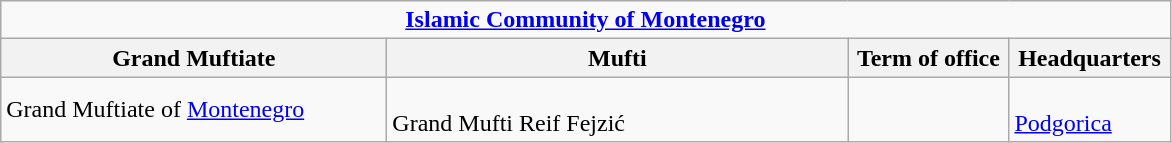<table class=wikitable>
<tr>
<td colspan=4 align=center><strong><a href='#'>Islamic Community of Montenegro</a></strong></td>
</tr>
<tr>
<th scope="row" width="250">Grand Muftiate</th>
<th scope="row" width="300">Mufti</th>
<th scope="row" width="100">Term of office</th>
<th scope="row" width="100">Headquarters</th>
</tr>
<tr>
<td>Grand Muftiate of <a href='#'>Montenegro</a></td>
<td><br>Grand Mufti Reif Fejzić</td>
<td></td>
<td><br><a href='#'>Podgorica</a></td>
</tr>
</table>
